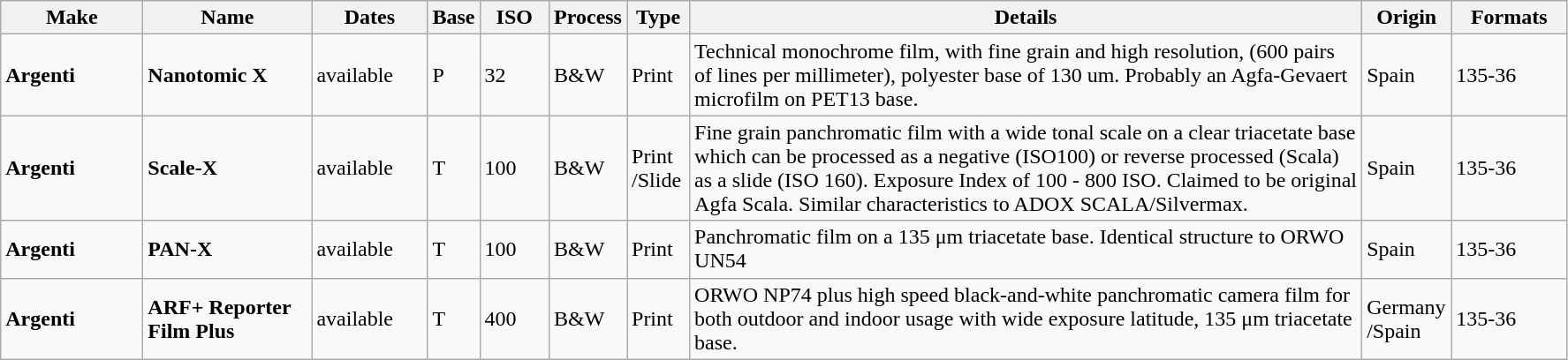<table class="wikitable">
<tr>
<th scope="col" style="width: 100px;">Make</th>
<th scope="col" style="width: 120px;">Name</th>
<th scope="col" style="width: 80px;">Dates</th>
<th scope="col" style="width: 30px;">Base</th>
<th scope="col" style="width: 45px;">ISO</th>
<th scope="col" style="width: 40px;">Process</th>
<th scope="col" style="width: 40px;">Type</th>
<th scope="col" style="width: 500px;">Details</th>
<th scope="col" style="width: 60px;">Origin</th>
<th scope="col" style="width: 80px;">Formats</th>
</tr>
<tr>
<td><strong>Argenti</strong></td>
<td><strong>Nanotomic X</strong></td>
<td>available</td>
<td>P</td>
<td>32</td>
<td>B&W</td>
<td>Print</td>
<td>Technical monochrome film, with fine grain and high resolution, (600 pairs of lines per millimeter), polyester base of 130 um. Probably an Agfa-Gevaert microfilm on PET13 base.</td>
<td>Spain</td>
<td>135-36</td>
</tr>
<tr>
<td><strong>Argenti</strong></td>
<td><strong>Scale-X</strong></td>
<td>available</td>
<td>T</td>
<td>100</td>
<td>B&W</td>
<td>Print /Slide</td>
<td>Fine grain panchromatic film with a wide tonal scale on a clear triacetate base which can be processed as a negative (ISO100) or reverse processed (Scala) as a slide (ISO 160). Exposure Index of 100 - 800 ISO. Claimed to be original Agfa Scala. Similar characteristics to ADOX SCALA/Silvermax.</td>
<td>Spain</td>
<td>135-36</td>
</tr>
<tr>
<td><strong>Argenti</strong></td>
<td><strong>PAN-X</strong></td>
<td>available</td>
<td>T</td>
<td>100</td>
<td>B&W</td>
<td>Print</td>
<td>Panchromatic film on a 135 μm triacetate base. Identical structure to ORWO UN54</td>
<td>Spain</td>
<td>135-36</td>
</tr>
<tr>
<td><strong>Argenti</strong></td>
<td><strong>ARF+ Reporter Film Plus</strong></td>
<td>available</td>
<td>T</td>
<td>400</td>
<td>B&W</td>
<td>Print</td>
<td>ORWO NP74 plus high speed black-and-white panchromatic camera film for both outdoor and indoor usage with wide exposure latitude, 135 μm triacetate base.</td>
<td>Germany /Spain</td>
<td>135-36</td>
</tr>
</table>
